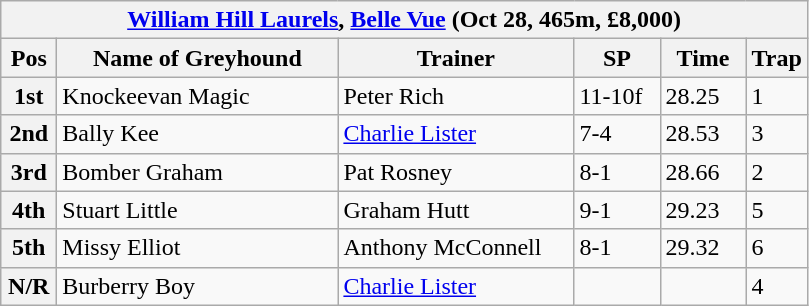<table class="wikitable">
<tr>
<th colspan="6"><a href='#'>William Hill Laurels</a>, <a href='#'>Belle Vue</a> (Oct 28, 465m, £8,000)</th>
</tr>
<tr>
<th width=30>Pos</th>
<th width=180>Name of Greyhound</th>
<th width=150>Trainer</th>
<th width=50>SP</th>
<th width=50>Time</th>
<th width=30>Trap</th>
</tr>
<tr>
<th>1st</th>
<td>Knockeevan Magic</td>
<td>Peter Rich</td>
<td>11-10f</td>
<td>28.25</td>
<td>1</td>
</tr>
<tr>
<th>2nd</th>
<td>Bally Kee</td>
<td><a href='#'>Charlie Lister</a></td>
<td>7-4</td>
<td>28.53</td>
<td>3</td>
</tr>
<tr>
<th>3rd</th>
<td>Bomber Graham</td>
<td>Pat Rosney</td>
<td>8-1</td>
<td>28.66</td>
<td>2</td>
</tr>
<tr>
<th>4th</th>
<td>Stuart Little</td>
<td>Graham Hutt</td>
<td>9-1</td>
<td>29.23</td>
<td>5</td>
</tr>
<tr>
<th>5th</th>
<td>Missy Elliot</td>
<td>Anthony McConnell</td>
<td>8-1</td>
<td>29.32</td>
<td>6</td>
</tr>
<tr>
<th>N/R</th>
<td>Burberry Boy</td>
<td><a href='#'>Charlie Lister</a></td>
<td></td>
<td></td>
<td>4</td>
</tr>
</table>
